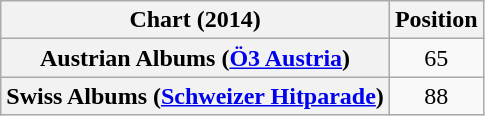<table class="wikitable sortable plainrowheaders" style="text-align:center">
<tr>
<th scope="col">Chart (2014)</th>
<th scope="col">Position</th>
</tr>
<tr>
<th scope="row">Austrian Albums (<a href='#'>Ö3 Austria</a>)</th>
<td>65</td>
</tr>
<tr>
<th scope="row">Swiss Albums (<a href='#'>Schweizer Hitparade</a>)</th>
<td>88</td>
</tr>
</table>
